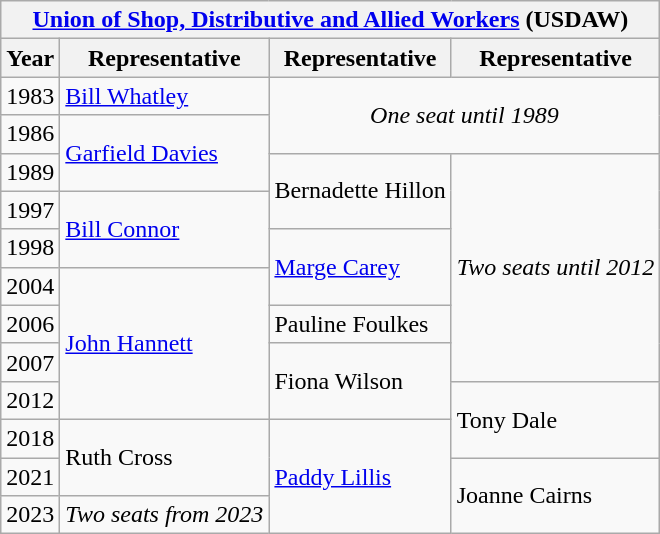<table class="wikitable">
<tr>
<th colspan=4><a href='#'>Union of Shop, Distributive and Allied Workers</a> (USDAW)</th>
</tr>
<tr>
<th>Year</th>
<th>Representative</th>
<th>Representative</th>
<th>Representative</th>
</tr>
<tr>
<td>1983</td>
<td><a href='#'>Bill Whatley</a></td>
<td rowspan=2 colspan=2 align="center"><em>One seat until 1989</em></td>
</tr>
<tr>
<td>1986</td>
<td rowspan=2><a href='#'>Garfield Davies</a></td>
</tr>
<tr>
<td>1989</td>
<td rowspan=2>Bernadette Hillon</td>
<td rowspan=6><em>Two seats until 2012</em></td>
</tr>
<tr>
<td>1997</td>
<td rowspan=2><a href='#'>Bill Connor</a></td>
</tr>
<tr>
<td>1998</td>
<td rowspan=2><a href='#'>Marge Carey</a></td>
</tr>
<tr>
<td>2004</td>
<td rowspan=4><a href='#'>John Hannett</a></td>
</tr>
<tr>
<td>2006</td>
<td>Pauline Foulkes</td>
</tr>
<tr>
<td>2007</td>
<td rowspan=2>Fiona Wilson</td>
</tr>
<tr>
<td>2012</td>
<td rowspan=2>Tony Dale</td>
</tr>
<tr>
<td>2018</td>
<td rowspan=2>Ruth Cross</td>
<td rowspan=3><a href='#'>Paddy Lillis</a></td>
</tr>
<tr>
<td>2021</td>
<td rowspan=2>Joanne Cairns</td>
</tr>
<tr>
<td>2023</td>
<td><em>Two seats from 2023</em></td>
</tr>
</table>
